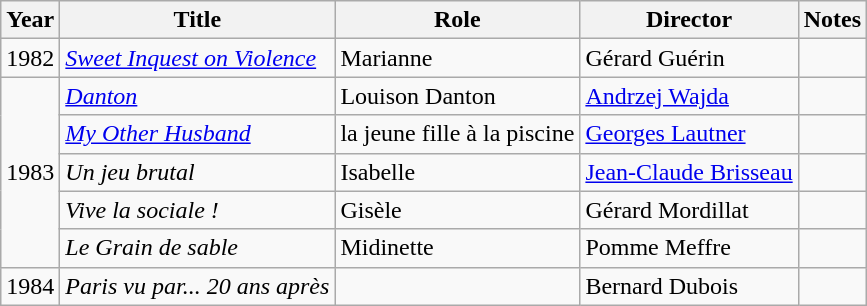<table class="wikitable sortable">
<tr>
<th>Year</th>
<th>Title</th>
<th>Role</th>
<th>Director</th>
<th class="unsortable">Notes</th>
</tr>
<tr>
<td>1982</td>
<td><em><a href='#'>Sweet Inquest on Violence</a></em></td>
<td>Marianne</td>
<td>Gérard Guérin</td>
<td></td>
</tr>
<tr>
<td rowspan="5">1983</td>
<td><em><a href='#'>Danton</a></em></td>
<td>Louison Danton</td>
<td><a href='#'>Andrzej Wajda</a></td>
<td></td>
</tr>
<tr>
<td><em><a href='#'>My Other Husband</a></em></td>
<td>la jeune fille à la piscine</td>
<td><a href='#'>Georges Lautner</a></td>
<td></td>
</tr>
<tr>
<td><em>Un jeu brutal</em></td>
<td>Isabelle</td>
<td><a href='#'>Jean-Claude Brisseau</a></td>
<td></td>
</tr>
<tr>
<td><em>Vive la sociale !</em></td>
<td>Gisèle</td>
<td>Gérard Mordillat</td>
<td></td>
</tr>
<tr>
<td><em>Le Grain de sable</em></td>
<td>Midinette</td>
<td>Pomme Meffre</td>
<td></td>
</tr>
<tr>
<td>1984</td>
<td><em>Paris vu par... 20 ans après</em></td>
<td></td>
<td>Bernard Dubois</td>
<td></td>
</tr>
</table>
